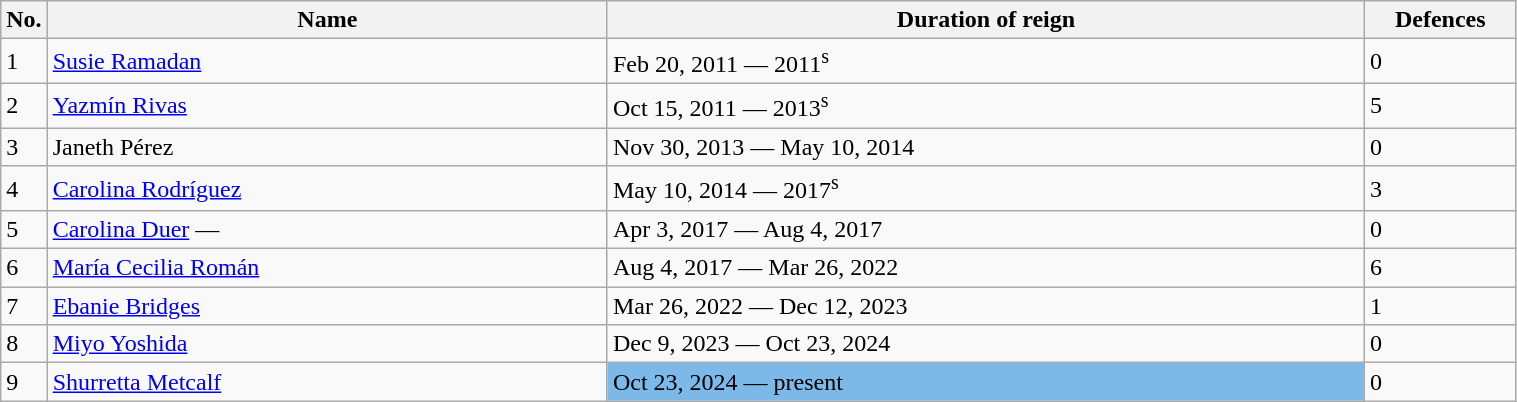<table class="wikitable" width=80%>
<tr>
<th width=3%>No.</th>
<th width=37%>Name</th>
<th width=50%>Duration of reign</th>
<th width=10%>Defences</th>
</tr>
<tr>
<td>1</td>
<td align=left> <a href='#'>Susie Ramadan</a></td>
<td>Feb 20, 2011 — 2011<sup>s</sup></td>
<td>0</td>
</tr>
<tr>
<td>2</td>
<td align=left> <a href='#'>Yazmín Rivas</a></td>
<td>Oct 15, 2011 — 2013<sup>s</sup></td>
<td>5</td>
</tr>
<tr>
<td>3</td>
<td align=left> Janeth Pérez</td>
<td>Nov 30, 2013 — May 10, 2014</td>
<td>0</td>
</tr>
<tr>
<td>4</td>
<td align=left> <a href='#'>Carolina Rodríguez</a></td>
<td>May 10, 2014 — 2017<sup>s</sup></td>
<td>3</td>
</tr>
<tr>
<td>5</td>
<td align=left> <a href='#'>Carolina Duer</a> — </td>
<td>Apr 3, 2017 — Aug 4, 2017</td>
<td>0</td>
</tr>
<tr>
<td>6</td>
<td align=left> <a href='#'>María Cecilia Román</a></td>
<td>Aug 4, 2017 — Mar 26, 2022</td>
<td>6</td>
</tr>
<tr>
<td>7</td>
<td align=left> <a href='#'>Ebanie Bridges</a></td>
<td>Mar 26, 2022 — Dec 12, 2023</td>
<td>1</td>
</tr>
<tr>
<td>8</td>
<td align=left> <a href='#'>Miyo Yoshida</a></td>
<td>Dec 9, 2023 — Oct 23, 2024</td>
<td>0</td>
</tr>
<tr>
<td>9</td>
<td align=left> <a href='#'>Shurretta Metcalf</a></td>
<td style="background:#7CB9E8;" width=5px>Oct 23, 2024 — present</td>
<td>0</td>
</tr>
</table>
